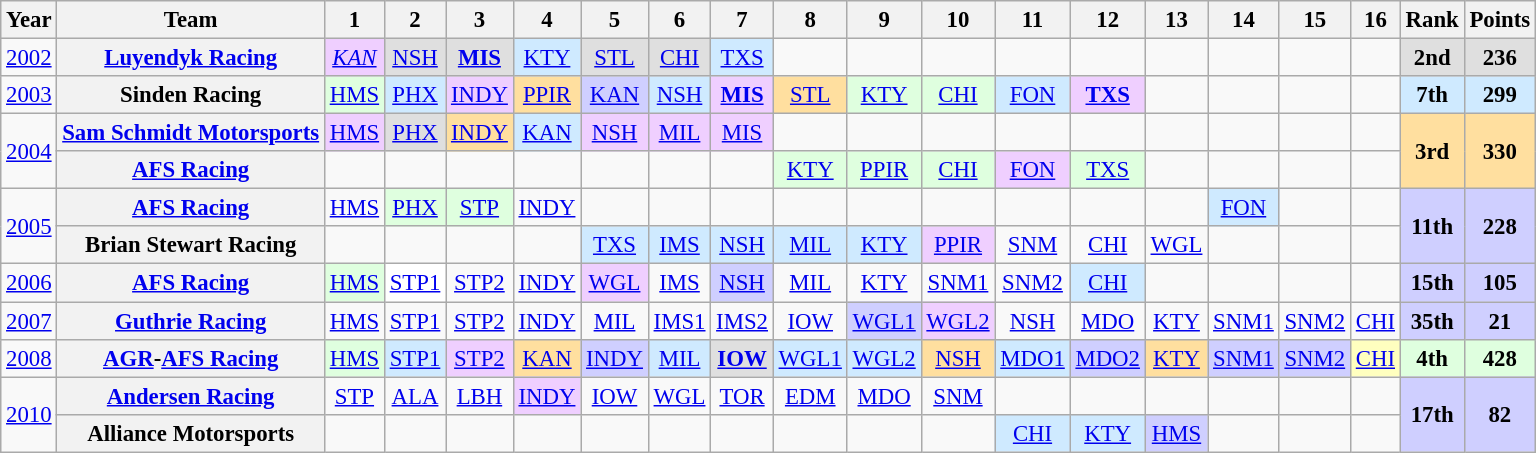<table class="wikitable" style="text-align:center; font-size:95%">
<tr>
<th>Year</th>
<th>Team</th>
<th>1</th>
<th>2</th>
<th>3</th>
<th>4</th>
<th>5</th>
<th>6</th>
<th>7</th>
<th>8</th>
<th>9</th>
<th>10</th>
<th>11</th>
<th>12</th>
<th>13</th>
<th>14</th>
<th>15</th>
<th>16</th>
<th>Rank</th>
<th>Points</th>
</tr>
<tr>
<td><a href='#'>2002</a></td>
<th><a href='#'>Luyendyk Racing</a></th>
<td style="background:#EFCFFF;"><em><a href='#'>KAN</a></em><br></td>
<td style="background:#DFDFDF;"><a href='#'>NSH</a><br></td>
<td style="background:#DFDFDF;"><strong><a href='#'>MIS</a></strong><br></td>
<td style="background:#CFEAFF;"><a href='#'>KTY</a><br></td>
<td style="background:#DFDFDF;"><a href='#'>STL</a><br></td>
<td style="background:#DFDFDF;"><a href='#'>CHI</a><br></td>
<td style="background:#CFEAFF;"><a href='#'>TXS</a><br></td>
<td></td>
<td></td>
<td></td>
<td></td>
<td></td>
<td></td>
<td></td>
<td></td>
<td></td>
<td style="background:#DFDFDF;"><strong>2nd</strong></td>
<td style="background:#DFDFDF;"><strong>236</strong></td>
</tr>
<tr>
<td><a href='#'>2003</a></td>
<th>Sinden Racing</th>
<td style="background:#DFFFDF;"><a href='#'>HMS</a><br></td>
<td style="background:#CFEAFF;"><a href='#'>PHX</a><br></td>
<td style="background:#EFCFFF;"><a href='#'>INDY</a><br></td>
<td style="background:#FFDF9F;"><a href='#'>PPIR</a><br></td>
<td style="background:#CFCFFF;"><a href='#'>KAN</a><br></td>
<td style="background:#CFEAFF;"><a href='#'>NSH</a><br></td>
<td style="background:#EFCFFF;"><strong><a href='#'>MIS</a></strong><br></td>
<td style="background:#FFDF9F;"><a href='#'>STL</a><br></td>
<td style="background:#DFFFDF;"><a href='#'>KTY</a><br></td>
<td style="background:#DFFFDF;"><a href='#'>CHI</a><br></td>
<td style="background:#CFEAFF;"><a href='#'>FON</a><br></td>
<td style="background:#EFCFFF;"><strong><a href='#'>TXS</a></strong><br></td>
<td></td>
<td></td>
<td></td>
<td></td>
<td style="background:#CFEAFF;"><strong>7th</strong></td>
<td style="background:#CFEAFF;"><strong>299</strong></td>
</tr>
<tr>
<td rowspan=2><a href='#'>2004</a></td>
<th><a href='#'>Sam Schmidt Motorsports</a></th>
<td style="background:#EFCFFF;"><a href='#'>HMS</a><br></td>
<td style="background:#DFDFDF;"><a href='#'>PHX</a><br></td>
<td style="background:#FFDF9F;"><a href='#'>INDY</a><br></td>
<td style="background:#CFEAFF;"><a href='#'>KAN</a><br></td>
<td style="background:#EFCFFF;"><a href='#'>NSH</a><br></td>
<td style="background:#EFCFFF;"><a href='#'>MIL</a><br></td>
<td style="background:#EFCFFF;"><a href='#'>MIS</a><br></td>
<td></td>
<td></td>
<td></td>
<td></td>
<td></td>
<td></td>
<td></td>
<td></td>
<td></td>
<td rowspan=2 style="background:#FFDF9F;"><strong>3rd</strong></td>
<td rowspan=2 style="background:#FFDF9F;"><strong>330</strong></td>
</tr>
<tr>
<th><a href='#'>AFS Racing</a></th>
<td></td>
<td></td>
<td></td>
<td></td>
<td></td>
<td></td>
<td></td>
<td style="background:#DFFFDF;"><a href='#'>KTY</a><br></td>
<td style="background:#DFFFDF;"><a href='#'>PPIR</a><br></td>
<td style="background:#DFFFDF;"><a href='#'>CHI</a><br></td>
<td style="background:#EFCFFF;"><a href='#'>FON</a><br></td>
<td style="background:#DFFFDF;"><a href='#'>TXS</a><br></td>
<td></td>
<td></td>
<td></td>
<td></td>
</tr>
<tr>
<td rowspan=2><a href='#'>2005</a></td>
<th><a href='#'>AFS Racing</a></th>
<td><a href='#'>HMS</a></td>
<td style="background:#DFFFDF;"><a href='#'>PHX</a><br></td>
<td style="background:#DFFFDF;"><a href='#'>STP</a><br></td>
<td><a href='#'>INDY</a></td>
<td></td>
<td></td>
<td></td>
<td></td>
<td></td>
<td></td>
<td></td>
<td></td>
<td></td>
<td style="background:#CFEAFF;"><a href='#'>FON</a><br></td>
<td></td>
<td></td>
<td rowspan=2 style="background:#CFCFFF;"><strong>11th</strong></td>
<td rowspan=2 style="background:#CFCFFF;"><strong>228</strong></td>
</tr>
<tr>
<th>Brian Stewart Racing</th>
<td></td>
<td></td>
<td></td>
<td></td>
<td style="background:#CFEAFF;"><a href='#'>TXS</a><br></td>
<td style="background:#CFEAFF;"><a href='#'>IMS</a><br></td>
<td style="background:#CFEAFF;"><a href='#'>NSH</a><br></td>
<td style="background:#CFEAFF;"><a href='#'>MIL</a><br></td>
<td style="background:#CFEAFF;"><a href='#'>KTY</a><br></td>
<td style="background:#EFCFFF;"><a href='#'>PPIR</a><br></td>
<td><a href='#'>SNM</a></td>
<td><a href='#'>CHI</a></td>
<td><a href='#'>WGL</a></td>
<td></td>
<td></td>
<td></td>
</tr>
<tr>
<td><a href='#'>2006</a></td>
<th><a href='#'>AFS Racing</a></th>
<td style="background:#DFFFDF;"><a href='#'>HMS</a><br></td>
<td style="background:#FFFFFF;"><a href='#'>STP1</a><br></td>
<td><a href='#'>STP2</a></td>
<td><a href='#'>INDY</a></td>
<td style="background:#EFCFFF;"><a href='#'>WGL</a><br></td>
<td><a href='#'>IMS</a></td>
<td style="background:#CFCFFF;"><a href='#'>NSH</a><br></td>
<td><a href='#'>MIL</a></td>
<td><a href='#'>KTY</a></td>
<td><a href='#'>SNM1</a></td>
<td><a href='#'>SNM2</a></td>
<td style="background:#CFEAFF;"><a href='#'>CHI</a><br></td>
<td></td>
<td></td>
<td></td>
<td></td>
<td style="background:#CFCFFF;"><strong>15th</strong></td>
<td style="background:#CFCFFF;"><strong>105</strong></td>
</tr>
<tr>
<td><a href='#'>2007</a></td>
<th><a href='#'>Guthrie Racing</a></th>
<td><a href='#'>HMS</a></td>
<td><a href='#'>STP1</a></td>
<td><a href='#'>STP2</a></td>
<td><a href='#'>INDY</a></td>
<td><a href='#'>MIL</a></td>
<td><a href='#'>IMS1</a></td>
<td><a href='#'>IMS2</a></td>
<td><a href='#'>IOW</a></td>
<td style="background:#CFCFFF;"><a href='#'>WGL1</a><br></td>
<td style="background:#EFCFFF;"><a href='#'>WGL2</a><br></td>
<td><a href='#'>NSH</a></td>
<td><a href='#'>MDO</a></td>
<td><a href='#'>KTY</a></td>
<td><a href='#'>SNM1</a></td>
<td><a href='#'>SNM2</a></td>
<td><a href='#'>CHI</a></td>
<td style="background:#CFCFFF;"><strong>35th</strong></td>
<td style="background:#CFCFFF;"><strong>21</strong></td>
</tr>
<tr>
<td><a href='#'>2008</a></td>
<th><a href='#'>AGR</a>-<a href='#'>AFS Racing</a></th>
<td style="background:#DFFFDF;"><a href='#'>HMS</a><br></td>
<td style="background:#CFEAFF;"><a href='#'>STP1</a><br></td>
<td style="background:#EFCFFF;"><a href='#'>STP2</a><br></td>
<td style="background:#FFDF9F;"><a href='#'>KAN</a><br></td>
<td style="background:#CFCFFF;"><a href='#'>INDY</a><br></td>
<td style="background:#CFEAFF;"><a href='#'>MIL</a><br></td>
<td style="background:#DFDFDF;"><strong><a href='#'>IOW</a></strong><br></td>
<td style="background:#CFEAFF;"><a href='#'>WGL1</a><br></td>
<td style="background:#CFEAFF;"><a href='#'>WGL2</a><br></td>
<td style="background:#FFDF9F;"><a href='#'>NSH</a><br></td>
<td style="background:#CFEAFF;"><a href='#'>MDO1</a><br></td>
<td style="background:#CFCFFF;"><a href='#'>MDO2</a><br></td>
<td style="background:#FFDF9F;"><a href='#'>KTY</a><br></td>
<td style="background:#CFCFFF;"><a href='#'>SNM1</a><br></td>
<td style="background:#CFCFFF;"><a href='#'>SNM2</a><br></td>
<td style="background:#FFFFBF;"><a href='#'>CHI</a><br></td>
<td style="background:#DFFFDF;"><strong>4th</strong></td>
<td style="background:#DFFFDF;"><strong>428</strong></td>
</tr>
<tr>
<td rowspan=2><a href='#'>2010</a></td>
<th><a href='#'>Andersen Racing</a></th>
<td><a href='#'>STP</a></td>
<td><a href='#'>ALA</a></td>
<td><a href='#'>LBH</a></td>
<td style="background:#EFCFFF;"><a href='#'>INDY</a><br></td>
<td><a href='#'>IOW</a></td>
<td><a href='#'>WGL</a></td>
<td><a href='#'>TOR</a></td>
<td><a href='#'>EDM</a></td>
<td><a href='#'>MDO</a></td>
<td><a href='#'>SNM</a></td>
<td></td>
<td></td>
<td></td>
<td></td>
<td></td>
<td></td>
<td rowspan=2 style="background:#CFCFFF;"><strong>17th</strong></td>
<td rowspan=2 style="background:#CFCFFF;"><strong>82</strong></td>
</tr>
<tr>
<th>Alliance Motorsports</th>
<td></td>
<td></td>
<td></td>
<td></td>
<td></td>
<td></td>
<td></td>
<td></td>
<td></td>
<td></td>
<td style="background:#CFEAFF;"><a href='#'>CHI</a><br></td>
<td style="background:#CFEAFF;"><a href='#'>KTY</a><br></td>
<td style="background:#CFCFFF;"><a href='#'>HMS</a><br></td>
<td></td>
<td></td>
<td></td>
</tr>
</table>
